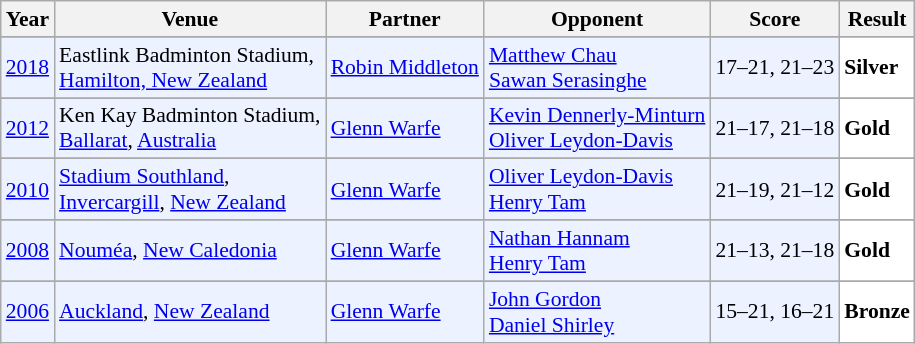<table class="sortable wikitable" style="font-size: 90%;">
<tr>
<th>Year</th>
<th>Venue</th>
<th>Partner</th>
<th>Opponent</th>
<th>Score</th>
<th>Result</th>
</tr>
<tr>
</tr>
<tr style="background:#ECF2FF">
<td align="center"><a href='#'>2018</a></td>
<td align="left">Eastlink Badminton Stadium,<br><a href='#'>Hamilton, New Zealand</a></td>
<td align="left"> <a href='#'>Robin Middleton</a></td>
<td align="left"> <a href='#'>Matthew Chau</a><br> <a href='#'>Sawan Serasinghe</a></td>
<td align="left">17–21, 21–23</td>
<td style="text-align:left; background:white"> <strong>Silver</strong></td>
</tr>
<tr>
</tr>
<tr style="background:#ECF2FF">
<td align="center"><a href='#'>2012</a></td>
<td align="left">Ken Kay Badminton Stadium,<br><a href='#'>Ballarat</a>, <a href='#'>Australia</a></td>
<td align="left"> <a href='#'>Glenn Warfe</a></td>
<td align="left"> <a href='#'>Kevin Dennerly-Minturn</a><br> <a href='#'>Oliver Leydon-Davis</a></td>
<td align="left">21–17, 21–18</td>
<td style="text-align:left; background:white"> <strong>Gold</strong></td>
</tr>
<tr>
</tr>
<tr style="background:#ECF2FF">
<td align="center"><a href='#'>2010</a></td>
<td align="left"><a href='#'>Stadium Southland</a>,<br><a href='#'>Invercargill</a>, <a href='#'>New Zealand</a></td>
<td align="left"> <a href='#'>Glenn Warfe</a></td>
<td align="left"> <a href='#'>Oliver Leydon-Davis</a><br> <a href='#'>Henry Tam</a></td>
<td align="left">21–19, 21–12</td>
<td style="text-align:left; background:white"> <strong>Gold</strong></td>
</tr>
<tr>
</tr>
<tr style="background:#ECF2FF">
<td align="center"><a href='#'>2008</a></td>
<td align="left"><a href='#'>Nouméa</a>, <a href='#'>New Caledonia</a></td>
<td align="left"> <a href='#'>Glenn Warfe</a></td>
<td align="left"> <a href='#'>Nathan Hannam</a><br> <a href='#'>Henry Tam</a></td>
<td align="left">21–13, 21–18</td>
<td style="text-align:left; background:white"> <strong>Gold</strong></td>
</tr>
<tr>
</tr>
<tr style="background:#ECF2FF">
<td align="center"><a href='#'>2006</a></td>
<td align="left"><a href='#'>Auckland</a>, <a href='#'>New Zealand</a></td>
<td align="left"> <a href='#'>Glenn Warfe</a></td>
<td align="left"> <a href='#'>John Gordon</a><br> <a href='#'>Daniel Shirley</a></td>
<td align="left">15–21, 16–21</td>
<td style="text-align:left; background:white"> <strong>Bronze</strong></td>
</tr>
</table>
